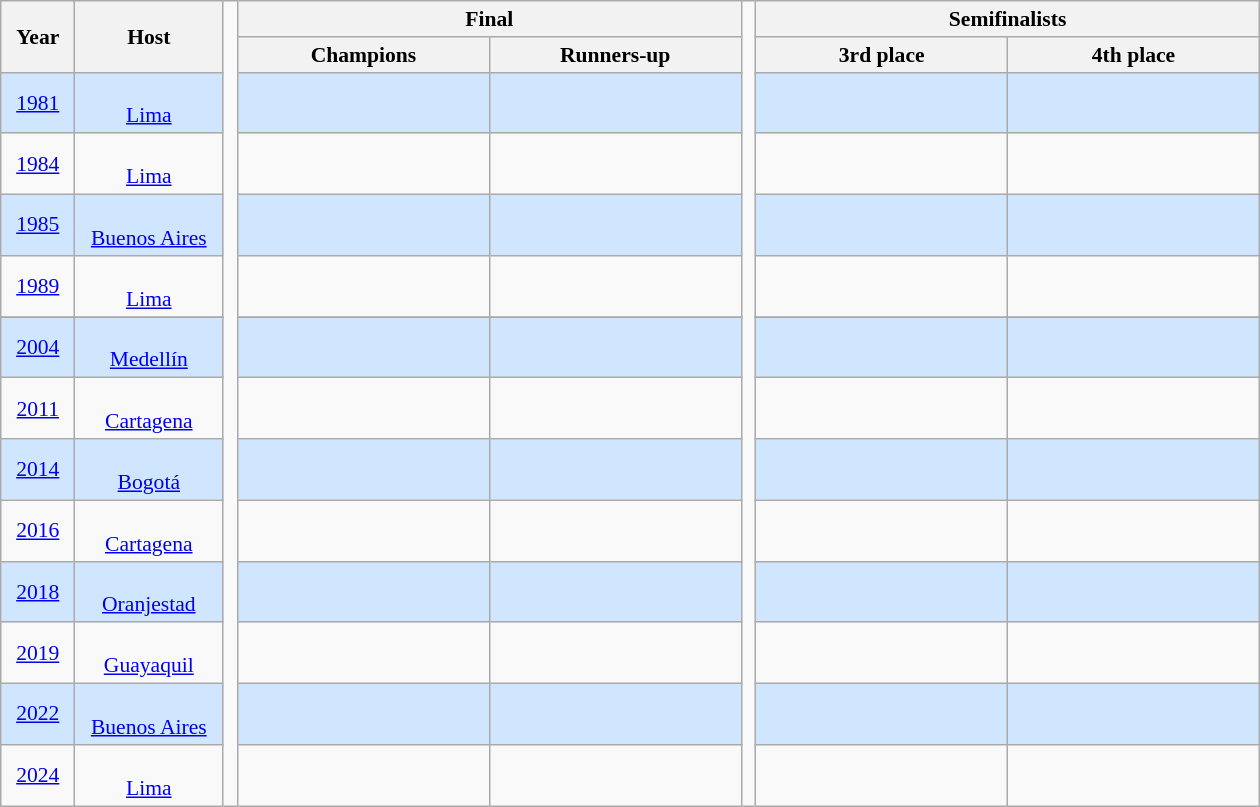<table class="wikitable" style="font-size:90%; text-align: center;">
<tr>
<th rowspan=2 width=5%>Year</th>
<th rowspan=2 width=10%>Host</th>
<td width=1% rowspan=21 style="border-top:none;border-bottom:none;"></td>
<th colspan=2>Final</th>
<td width=1% rowspan=21 style="border-top:none;border-bottom:none;"></td>
<th colspan=2>Semifinalists</th>
</tr>
<tr>
<th width=17%>Champions</th>
<th width=17%>Runners-up</th>
<th width=17%>3rd place</th>
<th width=17%>4th place</th>
</tr>
<tr style="background: #D0E6FF;">
<td><a href='#'>1981</a></td>
<td><br><a href='#'>Lima</a></td>
<td><strong></strong></td>
<td></td>
<td></td>
<td></td>
</tr>
<tr>
<td><a href='#'>1984</a></td>
<td><br><a href='#'>Lima</a></td>
<td><strong></strong></td>
<td></td>
<td></td>
<td></td>
</tr>
<tr style="background: #D0E6FF;">
<td><a href='#'>1985</a></td>
<td><br><a href='#'>Buenos Aires</a></td>
<td><strong></strong></td>
<td></td>
<td></td>
<td></td>
</tr>
<tr>
<td><a href='#'>1989</a></td>
<td><br><a href='#'>Lima</a></td>
<td><strong></strong></td>
<td></td>
<td></td>
<td></td>
</tr>
<tr>
</tr>
<tr style="background: #D0E6FF;">
<td><a href='#'>2004</a></td>
<td><br><a href='#'>Medellín</a></td>
<td><strong></strong></td>
<td></td>
<td></td>
<td></td>
</tr>
<tr>
<td><a href='#'>2011</a></td>
<td><br><a href='#'>Cartagena</a></td>
<td><strong></strong></td>
<td></td>
<td></td>
<td></td>
</tr>
<tr style="background: #D0E6FF;">
<td><a href='#'>2014</a></td>
<td><br><a href='#'>Bogotá</a></td>
<td><strong></strong></td>
<td></td>
<td></td>
<td></td>
</tr>
<tr>
<td><a href='#'>2016</a></td>
<td><br><a href='#'>Cartagena</a></td>
<td><strong></strong></td>
<td></td>
<td></td>
<td></td>
</tr>
<tr style="background: #D0E6FF;">
<td><a href='#'>2018</a></td>
<td><br><a href='#'>Oranjestad</a></td>
<td><strong></strong></td>
<td></td>
<td></td>
<td></td>
</tr>
<tr>
<td><a href='#'>2019</a></td>
<td><br><a href='#'>Guayaquil</a></td>
<td><strong></strong></td>
<td></td>
<td></td>
<td></td>
</tr>
<tr style="background: #D0E6FF;">
<td><a href='#'>2022</a></td>
<td><br><a href='#'>Buenos Aires</a></td>
<td><strong></strong></td>
<td></td>
<td></td>
<td></td>
</tr>
<tr>
<td><a href='#'>2024</a></td>
<td><br><a href='#'>Lima</a></td>
<td><strong></strong></td>
<td></td>
<td></td>
<td></td>
</tr>
</table>
